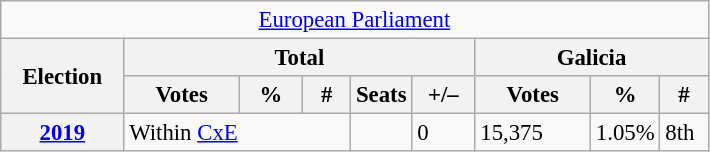<table class="wikitable" style="font-size:95%; text-align:left;">
<tr>
<td colspan="9" align="center"><a href='#'>European Parliament</a></td>
</tr>
<tr>
<th rowspan="2" width="75">Election</th>
<th colspan="5">Total</th>
<th colspan="3">Galicia</th>
</tr>
<tr>
<th width="70">Votes</th>
<th width="35">%</th>
<th width="25">#</th>
<th>Seats</th>
<th width="35">+/–</th>
<th width="70">Votes</th>
<th width="35">%</th>
<th width="25">#</th>
</tr>
<tr>
<th><a href='#'>2019</a></th>
<td colspan="3">Within <a href='#'>CxE</a></td>
<td></td>
<td>0</td>
<td>15,375</td>
<td>1.05%</td>
<td>8th</td>
</tr>
</table>
